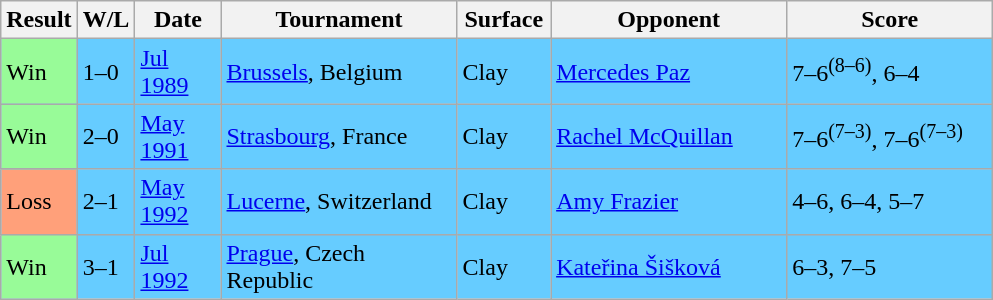<table class="sortable wikitable">
<tr>
<th>Result</th>
<th style="width:30px" class="unsortable">W/L</th>
<th style="width:50px">Date</th>
<th style="width:150px">Tournament</th>
<th style="width:55px">Surface</th>
<th style="width:150px">Opponent</th>
<th style="width:130px" class="unsortable">Score</th>
</tr>
<tr style="background:#6cf;">
<td style="background:#98fb98;">Win</td>
<td>1–0</td>
<td><a href='#'>Jul 1989</a></td>
<td><a href='#'>Brussels</a>, Belgium</td>
<td>Clay</td>
<td> <a href='#'>Mercedes Paz</a></td>
<td>7–6<sup>(8–6)</sup>, 6–4</td>
</tr>
<tr style="background:#6cf;">
<td style="background:#98fb98;">Win</td>
<td>2–0</td>
<td><a href='#'>May 1991</a></td>
<td><a href='#'>Strasbourg</a>, France</td>
<td>Clay</td>
<td> <a href='#'>Rachel McQuillan</a></td>
<td>7–6<sup>(7–3)</sup>, 7–6<sup>(7–3)</sup></td>
</tr>
<tr style="background:#6cf;">
<td style="background:#ffa07a;">Loss</td>
<td>2–1</td>
<td><a href='#'>May 1992</a></td>
<td><a href='#'>Lucerne</a>, Switzerland</td>
<td>Clay</td>
<td> <a href='#'>Amy Frazier</a></td>
<td>4–6, 6–4, 5–7</td>
</tr>
<tr style="background:#6cf;">
<td style="background:#98fb98;">Win</td>
<td>3–1</td>
<td><a href='#'>Jul 1992</a></td>
<td><a href='#'>Prague</a>, Czech Republic</td>
<td>Clay</td>
<td> <a href='#'>Kateřina Šišková</a></td>
<td>6–3, 7–5</td>
</tr>
</table>
